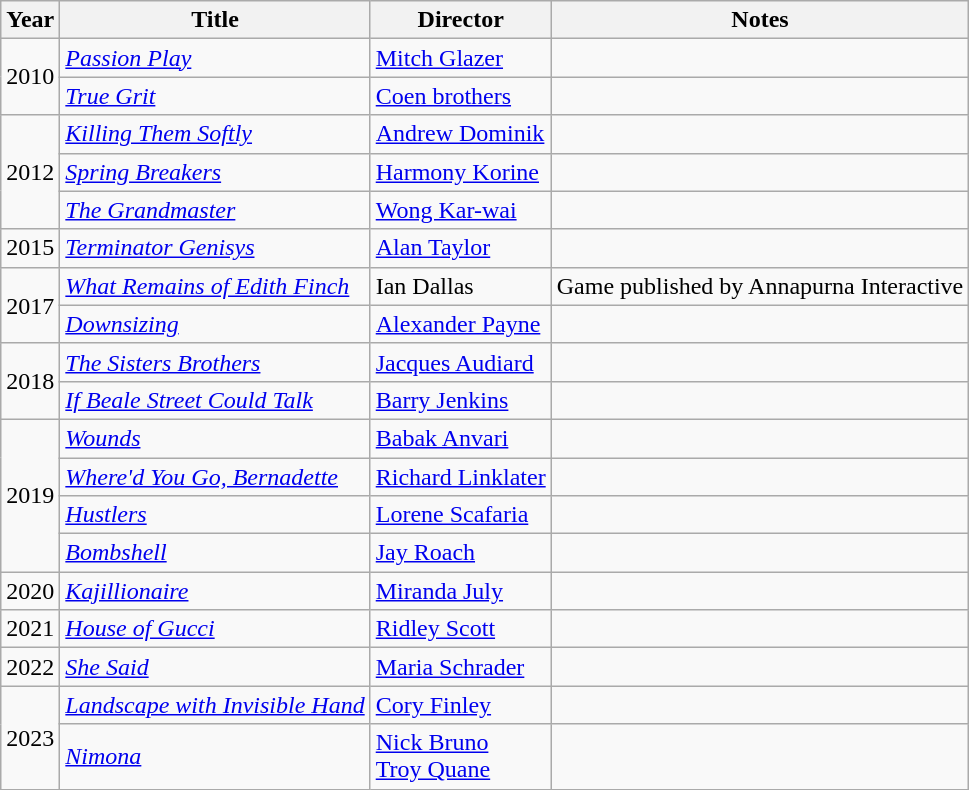<table class="wikitable">
<tr>
<th>Year</th>
<th>Title</th>
<th>Director</th>
<th>Notes</th>
</tr>
<tr>
<td rowspan=2>2010</td>
<td><em><a href='#'>Passion Play</a></em></td>
<td><a href='#'>Mitch Glazer</a></td>
<td></td>
</tr>
<tr>
<td><em><a href='#'>True Grit</a></em></td>
<td><a href='#'>Coen brothers</a></td>
<td></td>
</tr>
<tr>
<td rowspan=3>2012</td>
<td><em><a href='#'>Killing Them Softly</a></em></td>
<td><a href='#'>Andrew Dominik</a></td>
<td></td>
</tr>
<tr>
<td><em><a href='#'>Spring Breakers</a></em></td>
<td><a href='#'>Harmony Korine</a></td>
<td></td>
</tr>
<tr>
<td><em><a href='#'>The Grandmaster</a></em></td>
<td><a href='#'>Wong Kar-wai</a></td>
<td></td>
</tr>
<tr>
<td>2015</td>
<td><em><a href='#'>Terminator Genisys</a></em></td>
<td><a href='#'>Alan Taylor</a></td>
<td></td>
</tr>
<tr>
<td rowspan="2">2017</td>
<td><em><a href='#'>What Remains of Edith Finch</a></em></td>
<td>Ian Dallas</td>
<td>Game published by Annapurna Interactive</td>
</tr>
<tr>
<td><em><a href='#'>Downsizing</a></em></td>
<td><a href='#'>Alexander Payne</a></td>
<td></td>
</tr>
<tr>
<td rowspan="2">2018</td>
<td><em><a href='#'>The Sisters Brothers</a></em></td>
<td><a href='#'>Jacques Audiard</a></td>
<td></td>
</tr>
<tr>
<td><em><a href='#'>If Beale Street Could Talk</a></em></td>
<td><a href='#'>Barry Jenkins</a></td>
<td></td>
</tr>
<tr>
<td rowspan="4">2019</td>
<td><em><a href='#'>Wounds</a></em></td>
<td><a href='#'>Babak Anvari</a></td>
<td></td>
</tr>
<tr>
<td><em><a href='#'>Where'd You Go, Bernadette</a></em></td>
<td><a href='#'>Richard Linklater</a></td>
<td></td>
</tr>
<tr>
<td><em><a href='#'>Hustlers</a></em></td>
<td><a href='#'>Lorene Scafaria</a></td>
<td></td>
</tr>
<tr>
<td><em><a href='#'>Bombshell</a></em></td>
<td><a href='#'>Jay Roach</a></td>
<td></td>
</tr>
<tr>
<td>2020</td>
<td><em><a href='#'>Kajillionaire</a></em></td>
<td><a href='#'>Miranda July</a></td>
<td></td>
</tr>
<tr>
<td>2021</td>
<td><em><a href='#'>House of Gucci</a></em></td>
<td><a href='#'>Ridley Scott</a></td>
<td></td>
</tr>
<tr>
<td>2022</td>
<td><em><a href='#'>She Said</a></em></td>
<td><a href='#'>Maria Schrader</a></td>
<td></td>
</tr>
<tr>
<td rowspan="2">2023</td>
<td><em><a href='#'>Landscape with Invisible Hand</a></em></td>
<td><a href='#'>Cory Finley</a></td>
<td></td>
</tr>
<tr>
<td><em><a href='#'>Nimona</a></em></td>
<td><a href='#'>Nick Bruno<br>Troy Quane</a></td>
<td></td>
</tr>
</table>
